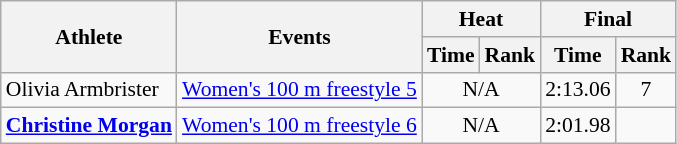<table class=wikitable style="font-size:90%">
<tr>
<th rowspan="2">Athlete</th>
<th rowspan="2">Events</th>
<th colspan="2">Heat</th>
<th colspan="2">Final</th>
</tr>
<tr>
<th>Time</th>
<th>Rank</th>
<th>Time</th>
<th>Rank</th>
</tr>
<tr>
<td>Olivia Armbrister</td>
<td><a href='#'>Women's 100 m freestyle 5</a></td>
<td align="center" colspan="2">N/A</td>
<td align="center">2:13.06</td>
<td align="center">7</td>
</tr>
<tr>
<td><strong><a href='#'>Christine Morgan</a></strong></td>
<td><a href='#'>Women's 100 m freestyle 6</a></td>
<td align="center" colspan="2">N/A</td>
<td align="center">2:01.98</td>
<td align="center"></td>
</tr>
</table>
